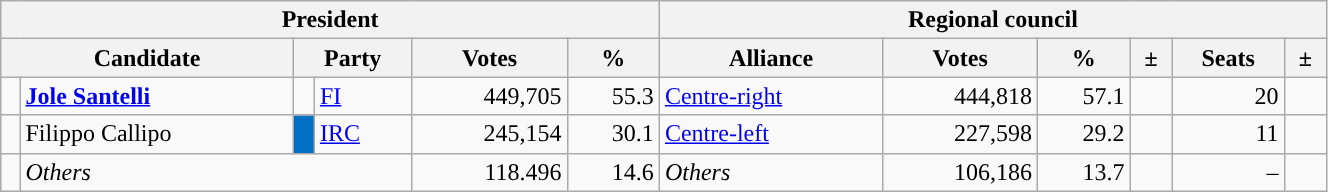<table class="wikitable" style="text-align:right; style="width=70%">
<tr>
<th colspan="6">President</th>
<th colspan="6">Regional council</th>
</tr>
<tr>
<th colspan="2">Candidate</th>
<th colspan="2">Party</th>
<th>Votes</th>
<th>%</th>
<th>Alliance</th>
<th>Votes</th>
<th>%</th>
<th>±</th>
<th>Seats</th>
<th>±</th>
</tr>
<tr>
<td></td>
<td style="text-align:left"><strong><a href='#'>Jole Santelli</a></strong></td>
<td></td>
<td style="text-align:left"><a href='#'>FI</a></td>
<td>449,705</td>
<td>55.3</td>
<td style="text-align:left"><a href='#'>Centre-right</a></td>
<td>444,818</td>
<td>57.1</td>
<td></td>
<td>20</td>
<td></td>
</tr>
<tr>
<td></td>
<td style="text-align:left">Filippo Callipo</td>
<td bgcolor="#006FC4"></td>
<td style="text-align:left"><a href='#'>IRC</a></td>
<td>245,154</td>
<td>30.1</td>
<td style="text-align:left"><a href='#'>Centre-left</a></td>
<td>227,598</td>
<td>29.2</td>
<td></td>
<td>11</td>
<td></td>
</tr>
<tr>
<td></td>
<td colspan="3" style="text-align:left"><em>Others</em></td>
<td>118.496</td>
<td>14.6</td>
<td style="text-align:left"><em>Others</em></td>
<td>106,186</td>
<td>13.7</td>
<td></td>
<td>–</td>
<td></td>
</tr>
</table>
